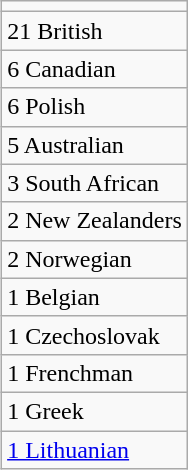<table class="wikitable" align="right">
<tr>
<td></td>
</tr>
<tr>
<td> 21 British</td>
</tr>
<tr>
<td> 6 Canadian</td>
</tr>
<tr>
<td> 6 Polish</td>
</tr>
<tr>
<td> 5 Australian</td>
</tr>
<tr>
<td> 3 South African</td>
</tr>
<tr>
<td> 2 New Zealanders</td>
</tr>
<tr>
<td> 2 Norwegian</td>
</tr>
<tr>
<td> 1 Belgian</td>
</tr>
<tr>
<td> 1 Czechoslovak</td>
</tr>
<tr>
<td> 1 Frenchman</td>
</tr>
<tr>
<td> 1 Greek</td>
</tr>
<tr>
<td> <a href='#'>1 Lithuanian</a></td>
</tr>
</table>
